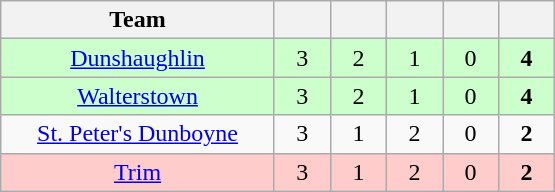<table class="wikitable" style="text-align:center">
<tr>
<th width="175">Team</th>
<th width="30"></th>
<th width="30"></th>
<th width="30"></th>
<th width="30"></th>
<th width="30"></th>
</tr>
<tr style="background:#cfc;">
<td><a href='#'>Dunshaughlin</a></td>
<td>3</td>
<td>2</td>
<td>1</td>
<td>0</td>
<td><strong>4</strong></td>
</tr>
<tr style="background:#cfc;">
<td><a href='#'>Walterstown</a></td>
<td>3</td>
<td>2</td>
<td>1</td>
<td>0</td>
<td><strong>4</strong></td>
</tr>
<tr>
<td><a href='#'>St. Peter's Dunboyne</a></td>
<td>3</td>
<td>1</td>
<td>2</td>
<td>0</td>
<td><strong>2</strong></td>
</tr>
<tr style="background:#fcc;">
<td><a href='#'>Trim</a></td>
<td>3</td>
<td>1</td>
<td>2</td>
<td>0</td>
<td><strong>2</strong></td>
</tr>
</table>
